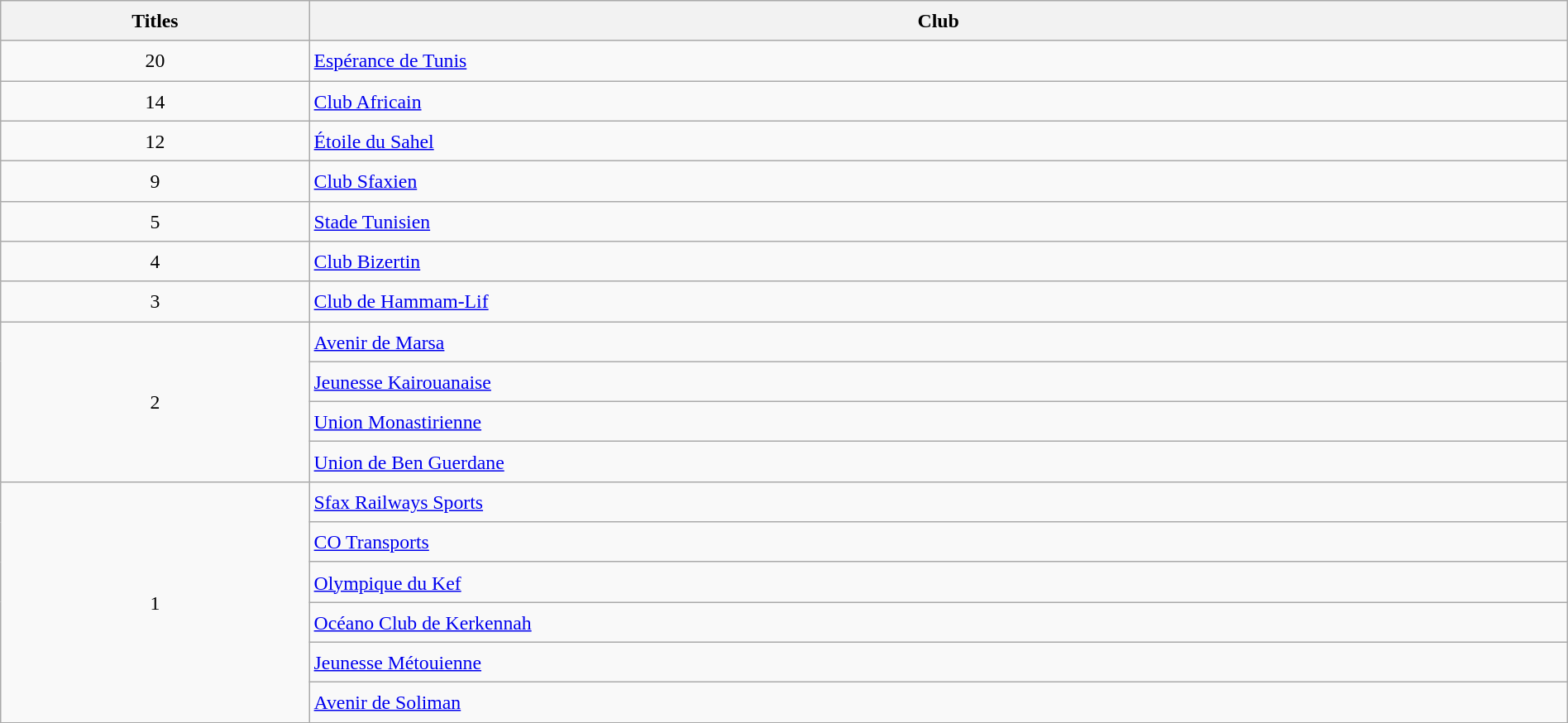<table class="wikitable" bgcolor=#253529; style="text-align:center; font-size:99%; line-height:25px;" width="100%">
<tr>
<th>Titles</th>
<th>Club</th>
</tr>
<tr>
<td>20</td>
<td align=left><a href='#'>Espérance de Tunis</a></td>
</tr>
<tr>
<td>14</td>
<td align=left><a href='#'>Club Africain</a></td>
</tr>
<tr>
<td>12</td>
<td align=left><a href='#'>Étoile du Sahel</a></td>
</tr>
<tr>
<td>9</td>
<td align=left><a href='#'>Club Sfaxien</a></td>
</tr>
<tr>
<td>5</td>
<td align=left><a href='#'>Stade Tunisien</a></td>
</tr>
<tr>
<td>4</td>
<td align=left><a href='#'>Club Bizertin</a></td>
</tr>
<tr>
<td>3</td>
<td align=left><a href='#'>Club de Hammam-Lif</a></td>
</tr>
<tr>
<td rowspan="4">2</td>
<td align=left><a href='#'>Avenir de Marsa</a></td>
</tr>
<tr>
<td align=left><a href='#'>Jeunesse Kairouanaise</a></td>
</tr>
<tr>
<td align=left><a href='#'>Union Monastirienne</a></td>
</tr>
<tr>
<td align=left><a href='#'>Union de Ben Guerdane</a></td>
</tr>
<tr>
<td rowspan="6">1</td>
<td align=left><a href='#'>Sfax Railways Sports</a></td>
</tr>
<tr>
<td align=left><a href='#'>CO Transports</a></td>
</tr>
<tr>
<td align=left><a href='#'>Olympique du Kef</a></td>
</tr>
<tr>
<td align=left><a href='#'>Océano Club de Kerkennah</a></td>
</tr>
<tr>
<td align=left><a href='#'>Jeunesse Métouienne</a></td>
</tr>
<tr>
<td align=left><a href='#'>Avenir de Soliman</a></td>
</tr>
</table>
